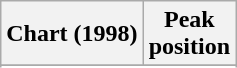<table class="wikitable plainrowheaders sortable" style="text-align:center;">
<tr>
<th scope="col">Chart (1998)</th>
<th scope="col">Peak<br>position</th>
</tr>
<tr>
</tr>
<tr>
</tr>
</table>
